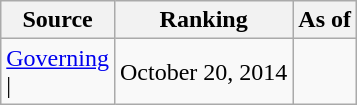<table class="wikitable" style="text-align:center">
<tr>
<th>Source</th>
<th>Ranking</th>
<th>As of</th>
</tr>
<tr>
<td style="text-align:left"><a href='#'>Governing</a><br>| </td>
<td>October 20, 2014</td>
</tr>
</table>
